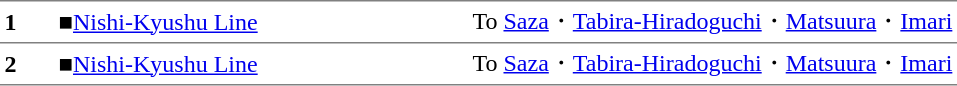<table border="1" cellspacing="0" cellpadding="3" frame="hsides" rules="rows" style="margin-top:.4em; text-align:left">
<tr>
<th style="width:30px" rowspan=1>1</th>
<td style="width:270px"><span>■</span><a href='#'>Nishi-Kyushu Line</a></td>
<td>To <a href='#'>Saza</a>・<a href='#'>Tabira-Hiradoguchi</a>・<a href='#'>Matsuura</a>・<a href='#'>Imari</a></td>
</tr>
<tr>
<th style="width:30px" rowspan=1>2</th>
<td style="width:270px"><span>■</span><a href='#'>Nishi-Kyushu Line</a></td>
<td>To <a href='#'>Saza</a>・<a href='#'>Tabira-Hiradoguchi</a>・<a href='#'>Matsuura</a>・<a href='#'>Imari</a></td>
</tr>
</table>
